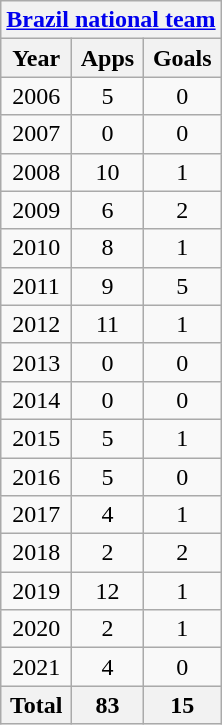<table class="wikitable" style="text-align:center">
<tr>
<th colspan=3><a href='#'>Brazil national team</a></th>
</tr>
<tr>
<th>Year</th>
<th>Apps</th>
<th>Goals</th>
</tr>
<tr>
<td>2006</td>
<td>5</td>
<td>0</td>
</tr>
<tr>
<td>2007</td>
<td>0</td>
<td>0</td>
</tr>
<tr>
<td>2008</td>
<td>10</td>
<td>1</td>
</tr>
<tr>
<td>2009</td>
<td>6</td>
<td>2</td>
</tr>
<tr>
<td>2010</td>
<td>8</td>
<td>1</td>
</tr>
<tr>
<td>2011</td>
<td>9</td>
<td>5</td>
</tr>
<tr>
<td>2012</td>
<td>11</td>
<td>1</td>
</tr>
<tr>
<td>2013</td>
<td>0</td>
<td>0</td>
</tr>
<tr>
<td>2014</td>
<td>0</td>
<td>0</td>
</tr>
<tr>
<td>2015</td>
<td>5</td>
<td>1</td>
</tr>
<tr>
<td>2016</td>
<td>5</td>
<td>0</td>
</tr>
<tr>
<td>2017</td>
<td>4</td>
<td>1</td>
</tr>
<tr>
<td>2018</td>
<td>2</td>
<td>2</td>
</tr>
<tr>
<td>2019</td>
<td>12</td>
<td>1</td>
</tr>
<tr>
<td>2020</td>
<td>2</td>
<td>1</td>
</tr>
<tr>
<td>2021</td>
<td>4</td>
<td>0</td>
</tr>
<tr>
<th>Total</th>
<th>83</th>
<th>15</th>
</tr>
</table>
